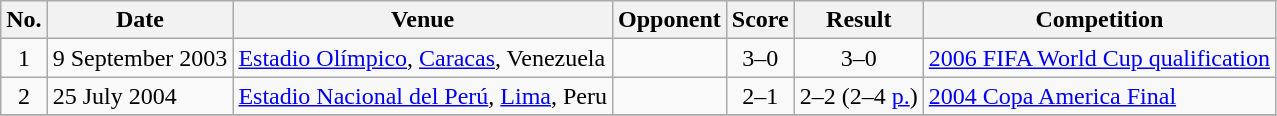<table class="wikitable sortable">
<tr>
<th scope="col">No.</th>
<th scope="col">Date</th>
<th scope="col">Venue</th>
<th scope="col">Opponent</th>
<th scope="col">Score</th>
<th scope="col">Result</th>
<th scope="col">Competition</th>
</tr>
<tr>
<td style="text-align:center">1</td>
<td>9 September 2003</td>
<td><a href='#'>Estadio Olímpico</a>, <a href='#'>Caracas</a>, Venezuela</td>
<td></td>
<td style="text-align:center">3–0</td>
<td style="text-align:center">3–0</td>
<td><a href='#'>2006 FIFA World Cup qualification</a></td>
</tr>
<tr>
<td style="text-align:center">2</td>
<td>25 July 2004</td>
<td><a href='#'>Estadio Nacional del Perú</a>, <a href='#'>Lima</a>, Peru</td>
<td></td>
<td style="text-align:center">2–1</td>
<td style="text-align:center">2–2 (2–4 <a href='#'>p.</a>)</td>
<td><a href='#'>2004 Copa America Final</a></td>
</tr>
<tr>
</tr>
</table>
